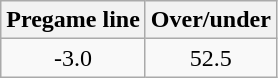<table class="wikitable" style="margin-left: auto; margin-right: auto; border: none; display: inline-table;">
<tr align="center">
<th style=>Pregame line</th>
<th style=>Over/under</th>
</tr>
<tr align="center">
<td>-3.0</td>
<td>52.5</td>
</tr>
</table>
